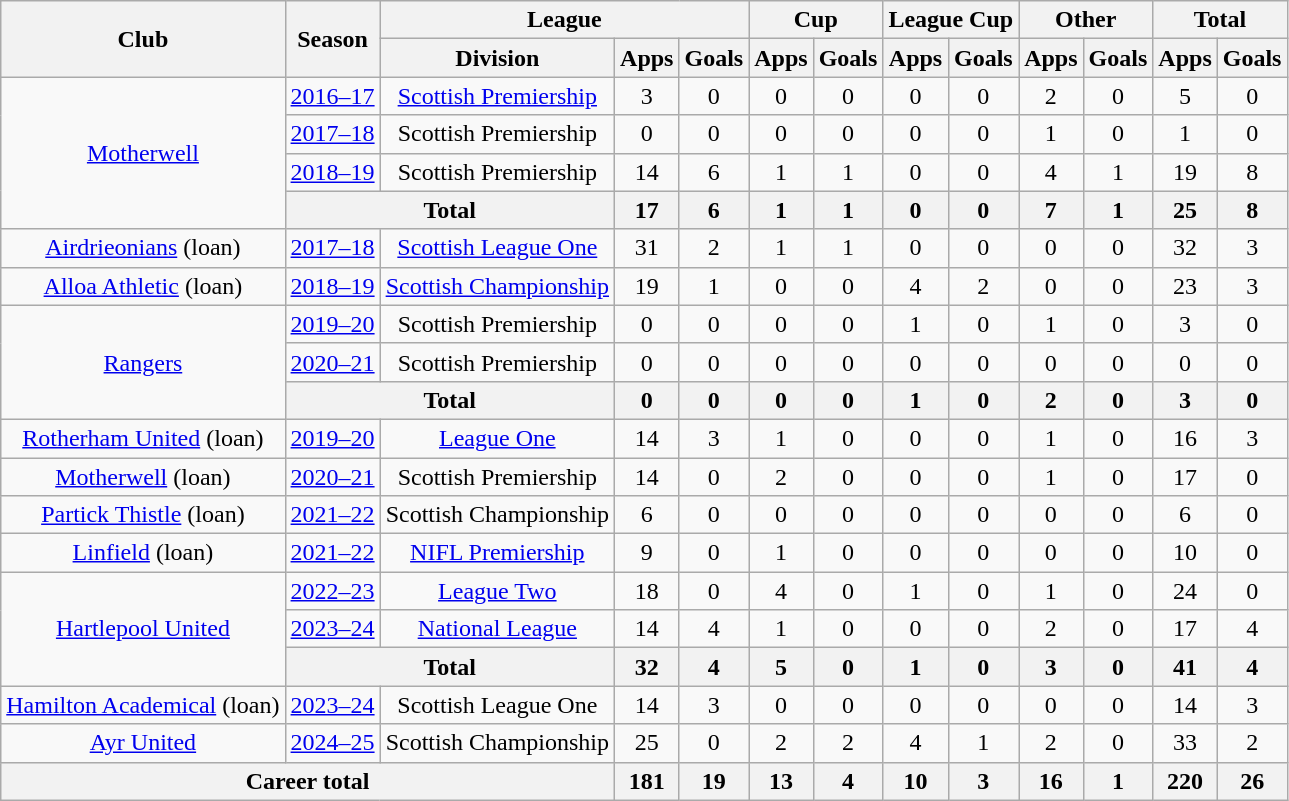<table class="wikitable" style="text-align: center">
<tr>
<th rowspan="2">Club</th>
<th rowspan="2">Season</th>
<th colspan="3">League</th>
<th colspan="2">Cup</th>
<th colspan="2">League Cup</th>
<th colspan="2">Other</th>
<th colspan="2">Total</th>
</tr>
<tr>
<th>Division</th>
<th>Apps</th>
<th>Goals</th>
<th>Apps</th>
<th>Goals</th>
<th>Apps</th>
<th>Goals</th>
<th>Apps</th>
<th>Goals</th>
<th>Apps</th>
<th>Goals</th>
</tr>
<tr>
<td rowspan="4"><a href='#'>Motherwell</a></td>
<td><a href='#'>2016–17</a></td>
<td><a href='#'>Scottish Premiership</a></td>
<td>3</td>
<td>0</td>
<td>0</td>
<td>0</td>
<td>0</td>
<td>0</td>
<td>2</td>
<td>0</td>
<td>5</td>
<td>0</td>
</tr>
<tr>
<td><a href='#'>2017–18</a></td>
<td>Scottish Premiership</td>
<td>0</td>
<td>0</td>
<td>0</td>
<td>0</td>
<td>0</td>
<td>0</td>
<td>1</td>
<td>0</td>
<td>1</td>
<td>0</td>
</tr>
<tr>
<td><a href='#'>2018–19</a></td>
<td>Scottish Premiership</td>
<td>14</td>
<td>6</td>
<td>1</td>
<td>1</td>
<td>0</td>
<td>0</td>
<td>4</td>
<td>1</td>
<td>19</td>
<td>8</td>
</tr>
<tr>
<th colspan="2">Total</th>
<th>17</th>
<th>6</th>
<th>1</th>
<th>1</th>
<th>0</th>
<th>0</th>
<th>7</th>
<th>1</th>
<th>25</th>
<th>8</th>
</tr>
<tr>
<td><a href='#'>Airdrieonians</a> (loan)</td>
<td><a href='#'>2017–18</a></td>
<td><a href='#'>Scottish League One</a></td>
<td>31</td>
<td>2</td>
<td>1</td>
<td>1</td>
<td>0</td>
<td>0</td>
<td>0</td>
<td>0</td>
<td>32</td>
<td>3</td>
</tr>
<tr>
<td><a href='#'>Alloa Athletic</a> (loan)</td>
<td><a href='#'>2018–19</a></td>
<td><a href='#'>Scottish Championship</a></td>
<td>19</td>
<td>1</td>
<td>0</td>
<td>0</td>
<td>4</td>
<td>2</td>
<td>0</td>
<td>0</td>
<td>23</td>
<td>3</td>
</tr>
<tr>
<td rowspan=3><a href='#'>Rangers</a></td>
<td><a href='#'>2019–20</a></td>
<td>Scottish Premiership</td>
<td>0</td>
<td>0</td>
<td>0</td>
<td>0</td>
<td>1</td>
<td>0</td>
<td>1</td>
<td>0</td>
<td>3</td>
<td>0</td>
</tr>
<tr>
<td><a href='#'>2020–21</a></td>
<td>Scottish Premiership</td>
<td>0</td>
<td>0</td>
<td>0</td>
<td>0</td>
<td>0</td>
<td>0</td>
<td>0</td>
<td>0</td>
<td>0</td>
<td>0</td>
</tr>
<tr>
<th colspan=2>Total</th>
<th>0</th>
<th>0</th>
<th>0</th>
<th>0</th>
<th>1</th>
<th>0</th>
<th>2</th>
<th>0</th>
<th>3</th>
<th>0</th>
</tr>
<tr>
<td><a href='#'>Rotherham United</a> (loan)</td>
<td><a href='#'>2019–20</a></td>
<td><a href='#'>League One</a></td>
<td>14</td>
<td>3</td>
<td>1</td>
<td>0</td>
<td>0</td>
<td>0</td>
<td>1</td>
<td>0</td>
<td>16</td>
<td>3</td>
</tr>
<tr>
<td><a href='#'>Motherwell</a> (loan)</td>
<td><a href='#'>2020–21</a></td>
<td>Scottish Premiership</td>
<td>14</td>
<td>0</td>
<td>2</td>
<td>0</td>
<td>0</td>
<td>0</td>
<td>1</td>
<td>0</td>
<td>17</td>
<td>0</td>
</tr>
<tr>
<td><a href='#'>Partick Thistle</a> (loan)</td>
<td><a href='#'>2021–22</a></td>
<td>Scottish Championship</td>
<td>6</td>
<td>0</td>
<td>0</td>
<td>0</td>
<td>0</td>
<td>0</td>
<td>0</td>
<td>0</td>
<td>6</td>
<td>0</td>
</tr>
<tr>
<td><a href='#'>Linfield</a> (loan)</td>
<td><a href='#'>2021–22</a></td>
<td><a href='#'>NIFL Premiership</a></td>
<td>9</td>
<td>0</td>
<td>1</td>
<td>0</td>
<td>0</td>
<td>0</td>
<td>0</td>
<td>0</td>
<td>10</td>
<td>0</td>
</tr>
<tr>
<td rowspan=3><a href='#'>Hartlepool United</a></td>
<td><a href='#'>2022–23</a></td>
<td><a href='#'>League Two</a></td>
<td>18</td>
<td>0</td>
<td>4</td>
<td>0</td>
<td>1</td>
<td>0</td>
<td>1</td>
<td>0</td>
<td>24</td>
<td>0</td>
</tr>
<tr>
<td><a href='#'>2023–24</a></td>
<td><a href='#'>National League</a></td>
<td>14</td>
<td>4</td>
<td>1</td>
<td>0</td>
<td>0</td>
<td>0</td>
<td>2</td>
<td>0</td>
<td>17</td>
<td>4</td>
</tr>
<tr>
<th colspan="2">Total</th>
<th>32</th>
<th>4</th>
<th>5</th>
<th>0</th>
<th>1</th>
<th>0</th>
<th>3</th>
<th>0</th>
<th>41</th>
<th>4</th>
</tr>
<tr>
<td><a href='#'>Hamilton Academical</a> (loan)</td>
<td><a href='#'>2023–24</a></td>
<td>Scottish League One</td>
<td>14</td>
<td>3</td>
<td>0</td>
<td>0</td>
<td>0</td>
<td>0</td>
<td>0</td>
<td>0</td>
<td>14</td>
<td>3</td>
</tr>
<tr>
<td><a href='#'>Ayr United</a></td>
<td><a href='#'>2024–25</a></td>
<td>Scottish Championship</td>
<td>25</td>
<td>0</td>
<td>2</td>
<td>2</td>
<td>4</td>
<td>1</td>
<td>2</td>
<td>0</td>
<td>33</td>
<td>2</td>
</tr>
<tr>
<th colspan="3">Career total</th>
<th>181</th>
<th>19</th>
<th>13</th>
<th>4</th>
<th>10</th>
<th>3</th>
<th>16</th>
<th>1</th>
<th>220</th>
<th>26</th>
</tr>
</table>
